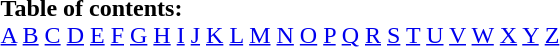<table border="0" id="toc" style="margin: 0 auto;" align=center>
<tr>
<td><strong>Table of contents:</strong><br><a href='#'>A</a> <a href='#'>B</a> <a href='#'>C</a> <a href='#'>D</a> <a href='#'>E</a> <a href='#'>F</a> <a href='#'>G</a> <a href='#'>H</a> <a href='#'>I</a> <a href='#'>J</a> <a href='#'>K</a> <a href='#'>L</a> <a href='#'>M</a> <a href='#'>N</a> <a href='#'>O</a> <a href='#'>P</a> <a href='#'>Q</a> <a href='#'>R</a> <a href='#'>S</a> <a href='#'>T</a> <a href='#'>U</a> <a href='#'>V</a> <a href='#'>W</a> <a href='#'>X</a> <a href='#'>Y</a> <a href='#'>Z</a></td>
</tr>
</table>
